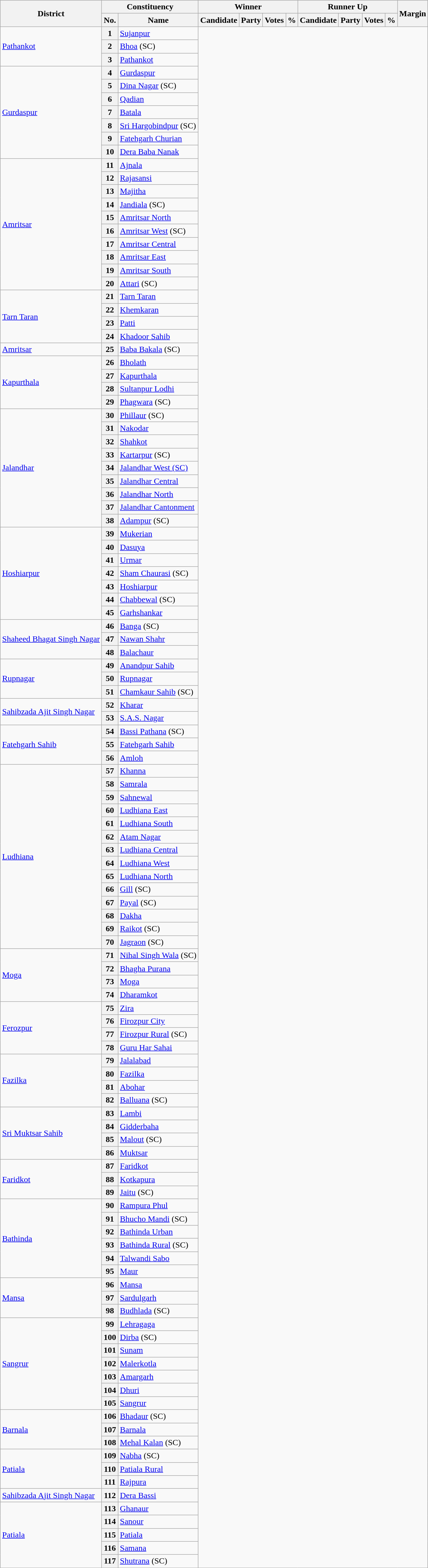<table class="wikitable">
<tr>
<th rowspan="2">District</th>
<th colspan="2">Constituency</th>
<th colspan="5">Winner</th>
<th colspan="5">Runner Up</th>
<th rowspan="2">Margin</th>
</tr>
<tr>
<th>No.</th>
<th>Name</th>
<th>Candidate</th>
<th colspan="2">Party</th>
<th>Votes</th>
<th>%</th>
<th>Candidate</th>
<th colspan="2">Party</th>
<th>Votes</th>
<th>%</th>
</tr>
<tr>
<td rowspan="3"><a href='#'>Pathankot</a></td>
<th>1</th>
<td><a href='#'>Sujanpur</a></td>
</tr>
<tr>
<th>2</th>
<td><a href='#'>Bhoa</a> (SC)</td>
</tr>
<tr>
<th>3</th>
<td><a href='#'>Pathankot</a></td>
</tr>
<tr>
<td rowspan="7"><a href='#'>Gurdaspur</a></td>
<th>4</th>
<td><a href='#'>Gurdaspur</a></td>
</tr>
<tr>
<th>5</th>
<td><a href='#'>Dina Nagar</a> (SC)</td>
</tr>
<tr>
<th>6</th>
<td><a href='#'>Qadian</a></td>
</tr>
<tr>
<th>7</th>
<td><a href='#'>Batala</a></td>
</tr>
<tr>
<th>8</th>
<td><a href='#'>Sri Hargobindpur</a> (SC)</td>
</tr>
<tr>
<th>9</th>
<td><a href='#'>Fatehgarh Churian</a></td>
</tr>
<tr>
<th>10</th>
<td><a href='#'>Dera Baba Nanak</a></td>
</tr>
<tr>
<td rowspan="10"><a href='#'>Amritsar</a></td>
<th>11</th>
<td><a href='#'>Ajnala</a></td>
</tr>
<tr>
<th>12</th>
<td><a href='#'>Rajasansi</a></td>
</tr>
<tr>
<th>13</th>
<td><a href='#'>Majitha</a></td>
</tr>
<tr>
<th>14</th>
<td><a href='#'>Jandiala</a> (SC)</td>
</tr>
<tr>
<th>15</th>
<td><a href='#'>Amritsar North</a></td>
</tr>
<tr>
<th>16</th>
<td><a href='#'>Amritsar West</a> (SC)</td>
</tr>
<tr>
<th>17</th>
<td><a href='#'>Amritsar Central</a></td>
</tr>
<tr>
<th>18</th>
<td><a href='#'>Amritsar East</a></td>
</tr>
<tr>
<th>19</th>
<td><a href='#'>Amritsar South</a></td>
</tr>
<tr>
<th>20</th>
<td><a href='#'>Attari</a> (SC)</td>
</tr>
<tr>
<td rowspan="4"><a href='#'>Tarn Taran</a></td>
<th>21</th>
<td><a href='#'>Tarn Taran</a></td>
</tr>
<tr>
<th>22</th>
<td><a href='#'>Khemkaran</a></td>
</tr>
<tr>
<th>23</th>
<td><a href='#'>Patti</a></td>
</tr>
<tr>
<th>24</th>
<td><a href='#'>Khadoor Sahib</a></td>
</tr>
<tr>
<td><a href='#'>Amritsar</a></td>
<th>25</th>
<td><a href='#'>Baba Bakala</a> (SC)</td>
</tr>
<tr>
<td rowspan="4"><a href='#'>Kapurthala</a></td>
<th>26</th>
<td><a href='#'>Bholath</a></td>
</tr>
<tr>
<th>27</th>
<td><a href='#'>Kapurthala</a></td>
</tr>
<tr>
<th>28</th>
<td><a href='#'>Sultanpur Lodhi</a></td>
</tr>
<tr>
<th>29</th>
<td><a href='#'>Phagwara</a> (SC)</td>
</tr>
<tr>
<td rowspan="9"><a href='#'>Jalandhar</a></td>
<th>30</th>
<td><a href='#'>Phillaur</a> (SC)</td>
</tr>
<tr>
<th>31</th>
<td><a href='#'>Nakodar</a></td>
</tr>
<tr>
<th>32</th>
<td><a href='#'>Shahkot</a></td>
</tr>
<tr>
<th>33</th>
<td><a href='#'>Kartarpur</a> (SC)</td>
</tr>
<tr>
<th>34</th>
<td><a href='#'>Jalandhar West (SC)</a></td>
</tr>
<tr>
<th>35</th>
<td><a href='#'>Jalandhar Central</a></td>
</tr>
<tr>
<th>36</th>
<td><a href='#'>Jalandhar North</a></td>
</tr>
<tr>
<th>37</th>
<td><a href='#'>Jalandhar Cantonment</a></td>
</tr>
<tr>
<th>38</th>
<td><a href='#'>Adampur</a> (SC)</td>
</tr>
<tr>
<td rowspan="7"><a href='#'>Hoshiarpur</a></td>
<th>39</th>
<td><a href='#'>Mukerian</a></td>
</tr>
<tr>
<th>40</th>
<td><a href='#'>Dasuya</a></td>
</tr>
<tr>
<th>41</th>
<td><a href='#'>Urmar</a></td>
</tr>
<tr>
<th>42</th>
<td><a href='#'>Sham Chaurasi</a> (SC)</td>
</tr>
<tr>
<th>43</th>
<td><a href='#'>Hoshiarpur</a></td>
</tr>
<tr>
<th>44</th>
<td><a href='#'>Chabbewal</a> (SC)</td>
</tr>
<tr>
<th>45</th>
<td><a href='#'>Garhshankar</a></td>
</tr>
<tr>
<td rowspan="3"><a href='#'>Shaheed Bhagat Singh Nagar</a></td>
<th>46</th>
<td><a href='#'>Banga</a> (SC)</td>
</tr>
<tr>
<th>47</th>
<td><a href='#'>Nawan Shahr</a></td>
</tr>
<tr>
<th>48</th>
<td><a href='#'>Balachaur</a></td>
</tr>
<tr>
<td rowspan="3"><a href='#'>Rupnagar</a></td>
<th>49</th>
<td><a href='#'>Anandpur Sahib</a></td>
</tr>
<tr>
<th>50</th>
<td><a href='#'>Rupnagar</a></td>
</tr>
<tr>
<th>51</th>
<td><a href='#'>Chamkaur Sahib</a> (SC)</td>
</tr>
<tr>
<td rowspan="2"><a href='#'>Sahibzada Ajit Singh Nagar</a></td>
<th>52</th>
<td><a href='#'>Kharar</a></td>
</tr>
<tr>
<th>53</th>
<td><a href='#'>S.A.S. Nagar</a></td>
</tr>
<tr>
<td rowspan="3"><a href='#'>Fatehgarh Sahib</a></td>
<th>54</th>
<td><a href='#'>Bassi Pathana</a> (SC)</td>
</tr>
<tr>
<th>55</th>
<td><a href='#'>Fatehgarh Sahib</a></td>
</tr>
<tr>
<th>56</th>
<td><a href='#'>Amloh</a></td>
</tr>
<tr>
<td rowspan="14"><a href='#'>Ludhiana</a></td>
<th>57</th>
<td><a href='#'>Khanna</a></td>
</tr>
<tr>
<th>58</th>
<td><a href='#'>Samrala</a></td>
</tr>
<tr>
<th>59</th>
<td><a href='#'>Sahnewal</a></td>
</tr>
<tr>
<th>60</th>
<td><a href='#'>Ludhiana East</a></td>
</tr>
<tr>
<th>61</th>
<td><a href='#'>Ludhiana South</a></td>
</tr>
<tr>
<th>62</th>
<td><a href='#'>Atam Nagar</a></td>
</tr>
<tr>
<th>63</th>
<td><a href='#'>Ludhiana Central</a></td>
</tr>
<tr>
<th>64</th>
<td><a href='#'>Ludhiana West</a></td>
</tr>
<tr>
<th>65</th>
<td><a href='#'>Ludhiana North</a></td>
</tr>
<tr>
<th>66</th>
<td><a href='#'>Gill</a> (SC)</td>
</tr>
<tr>
<th>67</th>
<td><a href='#'>Payal</a> (SC)</td>
</tr>
<tr>
<th>68</th>
<td><a href='#'>Dakha</a></td>
</tr>
<tr>
<th>69</th>
<td><a href='#'>Raikot</a> (SC)</td>
</tr>
<tr>
<th>70</th>
<td><a href='#'>Jagraon</a> (SC)</td>
</tr>
<tr>
<td rowspan="4"><a href='#'>Moga</a></td>
<th>71</th>
<td><a href='#'>Nihal Singh Wala</a> (SC)</td>
</tr>
<tr>
<th>72</th>
<td><a href='#'>Bhagha Purana</a></td>
</tr>
<tr>
<th>73</th>
<td><a href='#'>Moga</a></td>
</tr>
<tr>
<th>74</th>
<td><a href='#'>Dharamkot</a></td>
</tr>
<tr>
<td rowspan="4"><a href='#'>Ferozpur</a></td>
<th>75</th>
<td><a href='#'>Zira</a></td>
</tr>
<tr>
<th>76</th>
<td><a href='#'>Firozpur City</a></td>
</tr>
<tr>
<th>77</th>
<td><a href='#'>Firozpur Rural</a> (SC)</td>
</tr>
<tr>
<th>78</th>
<td><a href='#'>Guru Har Sahai</a></td>
</tr>
<tr>
<td rowspan="4"><a href='#'>Fazilka</a></td>
<th>79</th>
<td><a href='#'>Jalalabad</a></td>
</tr>
<tr>
<th>80</th>
<td><a href='#'>Fazilka</a></td>
</tr>
<tr>
<th>81</th>
<td><a href='#'>Abohar</a></td>
</tr>
<tr>
<th>82</th>
<td><a href='#'>Balluana</a> (SC)</td>
</tr>
<tr>
<td rowspan="4"><a href='#'>Sri Muktsar Sahib</a></td>
<th>83</th>
<td><a href='#'>Lambi</a></td>
</tr>
<tr>
<th>84</th>
<td><a href='#'>Gidderbaha</a></td>
</tr>
<tr>
<th>85</th>
<td><a href='#'>Malout</a> (SC)</td>
</tr>
<tr>
<th>86</th>
<td><a href='#'>Muktsar</a></td>
</tr>
<tr>
<td rowspan="3"><a href='#'>Faridkot</a></td>
<th>87</th>
<td><a href='#'>Faridkot</a></td>
</tr>
<tr>
<th>88</th>
<td><a href='#'>Kotkapura</a></td>
</tr>
<tr>
<th>89</th>
<td><a href='#'>Jaitu</a> (SC)</td>
</tr>
<tr>
<td rowspan="6"><a href='#'>Bathinda</a></td>
<th>90</th>
<td><a href='#'>Rampura Phul</a></td>
</tr>
<tr>
<th>91</th>
<td><a href='#'>Bhucho Mandi</a> (SC)</td>
</tr>
<tr>
<th>92</th>
<td><a href='#'>Bathinda Urban</a></td>
</tr>
<tr>
<th>93</th>
<td><a href='#'>Bathinda Rural</a> (SC)</td>
</tr>
<tr>
<th>94</th>
<td><a href='#'>Talwandi Sabo</a></td>
</tr>
<tr>
<th>95</th>
<td><a href='#'>Maur</a></td>
</tr>
<tr>
<td rowspan="3"><a href='#'>Mansa</a></td>
<th>96</th>
<td><a href='#'>Mansa</a></td>
</tr>
<tr>
<th>97</th>
<td><a href='#'>Sardulgarh</a></td>
</tr>
<tr>
<th>98</th>
<td><a href='#'>Budhlada</a> (SC)</td>
</tr>
<tr>
<td rowspan="7"><a href='#'>Sangrur</a></td>
<th>99</th>
<td><a href='#'>Lehragaga</a></td>
</tr>
<tr>
<th>100</th>
<td><a href='#'>Dirba</a> (SC)</td>
</tr>
<tr>
<th>101</th>
<td><a href='#'>Sunam</a></td>
</tr>
<tr>
<th>102</th>
<td><a href='#'>Malerkotla</a></td>
</tr>
<tr>
<th>103</th>
<td><a href='#'>Amargarh</a></td>
</tr>
<tr>
<th>104</th>
<td><a href='#'>Dhuri</a></td>
</tr>
<tr>
<th>105</th>
<td><a href='#'>Sangrur</a></td>
</tr>
<tr>
<td rowspan="3"><a href='#'>Barnala</a></td>
<th>106</th>
<td><a href='#'>Bhadaur</a> (SC)</td>
</tr>
<tr>
<th>107</th>
<td><a href='#'>Barnala</a></td>
</tr>
<tr>
<th>108</th>
<td><a href='#'>Mehal Kalan</a> (SC)</td>
</tr>
<tr>
<td rowspan="3"><a href='#'>Patiala</a></td>
<th>109</th>
<td><a href='#'>Nabha</a> (SC)</td>
</tr>
<tr>
<th>110</th>
<td><a href='#'>Patiala Rural</a></td>
</tr>
<tr>
<th>111</th>
<td><a href='#'>Rajpura</a></td>
</tr>
<tr>
<td><a href='#'>Sahibzada Ajit Singh Nagar</a></td>
<th>112</th>
<td><a href='#'>Dera Bassi</a></td>
</tr>
<tr>
<td rowspan="5"><a href='#'>Patiala</a></td>
<th>113</th>
<td><a href='#'>Ghanaur</a></td>
</tr>
<tr>
<th>114</th>
<td><a href='#'>Sanour</a></td>
</tr>
<tr>
<th>115</th>
<td><a href='#'>Patiala</a></td>
</tr>
<tr>
<th>116</th>
<td><a href='#'>Samana</a></td>
</tr>
<tr>
<th>117</th>
<td><a href='#'>Shutrana</a> (SC)</td>
</tr>
</table>
